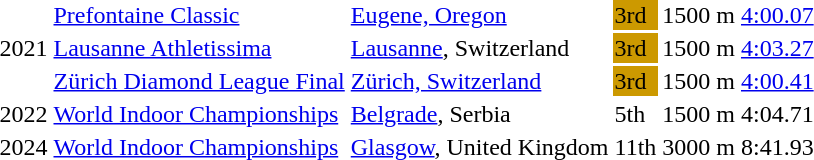<table>
<tr>
<td rowspan=3>2021</td>
<td><a href='#'>Prefontaine Classic</a></td>
<td><a href='#'>Eugene, Oregon</a></td>
<td bgcolor=cc9900>3rd</td>
<td>1500 m</td>
<td><a href='#'>4:00.07</a></td>
</tr>
<tr>
<td><a href='#'>Lausanne Athletissima</a></td>
<td><a href='#'>Lausanne</a>, Switzerland</td>
<td bgcolor=cc9900>3rd</td>
<td>1500 m</td>
<td><a href='#'>4:03.27</a></td>
</tr>
<tr>
<td><a href='#'>Zürich Diamond League Final</a></td>
<td><a href='#'>Zürich, Switzerland</a></td>
<td bgcolor=cc9900>3rd</td>
<td>1500 m</td>
<td><a href='#'>4:00.41</a></td>
</tr>
<tr>
<td>2022</td>
<td><a href='#'>World Indoor Championships</a></td>
<td><a href='#'>Belgrade</a>, Serbia</td>
<td>5th</td>
<td>1500 m</td>
<td>4:04.71</td>
</tr>
<tr>
<td>2024</td>
<td><a href='#'>World Indoor Championships</a></td>
<td><a href='#'>Glasgow</a>, United Kingdom</td>
<td>11th</td>
<td>3000 m</td>
<td>8:41.93</td>
</tr>
<tr>
</tr>
</table>
